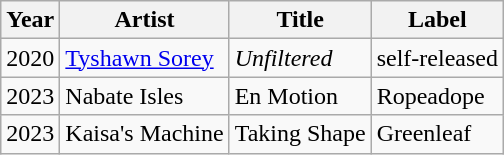<table class="wikitable sortable">
<tr>
<th>Year</th>
<th>Artist</th>
<th>Title</th>
<th>Label</th>
</tr>
<tr>
<td>2020</td>
<td><a href='#'>Tyshawn Sorey</a></td>
<td><em>Unfiltered</em></td>
<td>self-released</td>
</tr>
<tr>
<td>2023</td>
<td>Nabate Isles</td>
<td>En Motion</td>
<td>Ropeadope</td>
</tr>
<tr>
<td>2023</td>
<td>Kaisa's Machine</td>
<td>Taking Shape</td>
<td>Greenleaf</td>
</tr>
</table>
